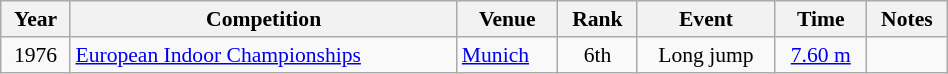<table class="wikitable" width=50% style="font-size:90%; text-align:center;">
<tr Gothenburg>
<th>Year</th>
<th>Competition</th>
<th>Venue</th>
<th>Rank</th>
<th>Event</th>
<th>Time</th>
<th>Notes</th>
</tr>
<tr>
<td>1976</td>
<td align=left><a href='#'>European Indoor Championships</a></td>
<td align=left> <a href='#'>Munich</a></td>
<td>6th</td>
<td>Long jump</td>
<td><a href='#'>7.60 m</a></td>
<td></td>
</tr>
</table>
